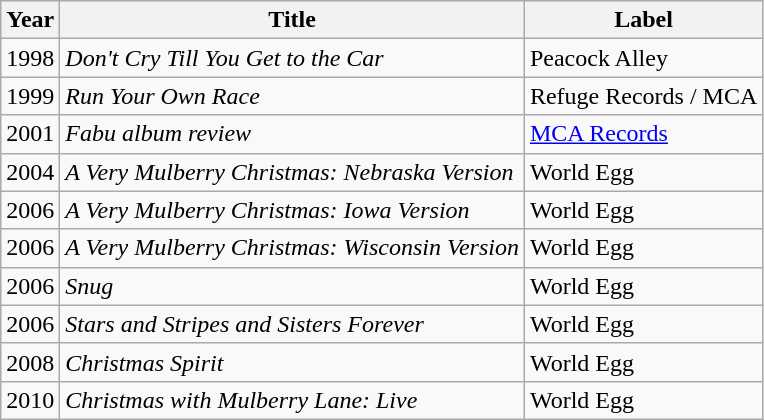<table class="wikitable sortable">
<tr>
<th>Year</th>
<th>Title</th>
<th>Label</th>
</tr>
<tr>
<td>1998</td>
<td><em>Don't Cry Till You Get to the Car</em></td>
<td>Peacock Alley</td>
</tr>
<tr>
<td>1999</td>
<td><em>Run Your Own Race </em></td>
<td>Refuge Records / MCA</td>
</tr>
<tr>
<td>2001</td>
<td><em>Fabu  album review</em></td>
<td><a href='#'>MCA Records</a></td>
</tr>
<tr>
<td>2004</td>
<td><em>A Very Mulberry Christmas: Nebraska Version</em></td>
<td>World Egg</td>
</tr>
<tr>
<td>2006</td>
<td><em>A Very Mulberry Christmas: Iowa Version</em></td>
<td>World Egg</td>
</tr>
<tr>
<td>2006</td>
<td><em>A Very Mulberry Christmas: Wisconsin Version</em></td>
<td>World Egg</td>
</tr>
<tr>
<td>2006</td>
<td><em>Snug</em></td>
<td>World Egg</td>
</tr>
<tr>
<td>2006</td>
<td><em>Stars and Stripes and Sisters Forever</em></td>
<td>World Egg</td>
</tr>
<tr>
<td>2008</td>
<td><em>Christmas Spirit</em></td>
<td>World Egg</td>
</tr>
<tr>
<td>2010</td>
<td><em>Christmas with Mulberry Lane: Live</em></td>
<td>World Egg</td>
</tr>
</table>
